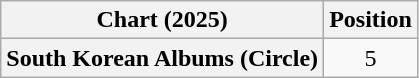<table class="wikitable plainrowheaders" style="text-align:center">
<tr>
<th scope="col">Chart (2025)</th>
<th scope="col">Position</th>
</tr>
<tr>
<th scope="row">South Korean Albums (Circle)</th>
<td>5</td>
</tr>
</table>
